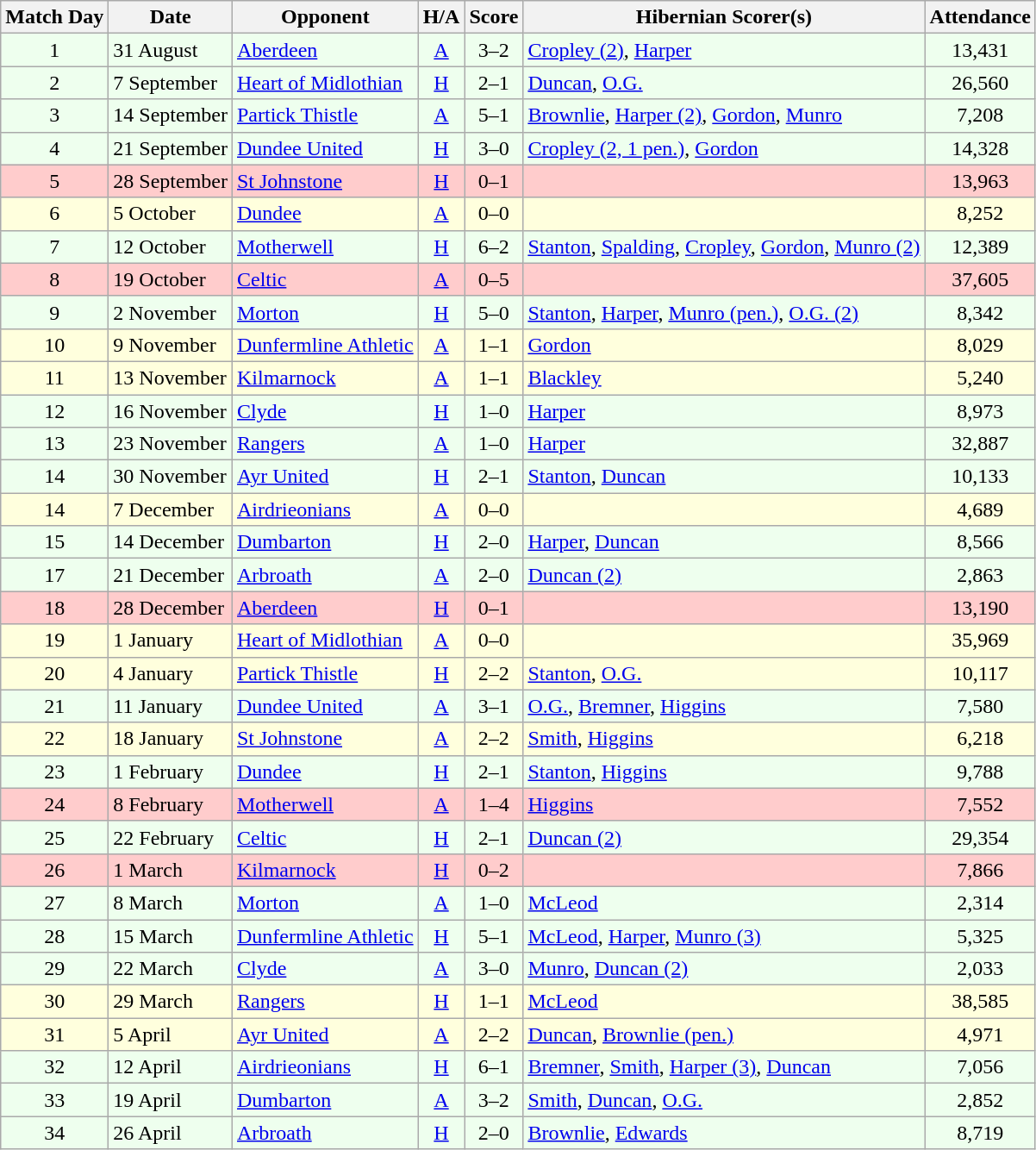<table class="wikitable" style="text-align:center">
<tr>
<th>Match Day</th>
<th>Date</th>
<th>Opponent</th>
<th>H/A</th>
<th>Score</th>
<th>Hibernian Scorer(s)</th>
<th>Attendance</th>
</tr>
<tr bgcolor=#EEFFEE>
<td>1</td>
<td align=left>31 August</td>
<td align=left><a href='#'>Aberdeen</a></td>
<td><a href='#'>A</a></td>
<td>3–2</td>
<td align=left><a href='#'>Cropley (2)</a>, <a href='#'>Harper</a></td>
<td>13,431</td>
</tr>
<tr bgcolor=#EEFFEE>
<td>2</td>
<td align=left>7 September</td>
<td align=left><a href='#'>Heart of Midlothian</a></td>
<td><a href='#'>H</a></td>
<td>2–1</td>
<td align=left><a href='#'>Duncan</a>, <a href='#'>O.G.</a></td>
<td>26,560</td>
</tr>
<tr bgcolor=#EEFFEE>
<td>3</td>
<td align=left>14 September</td>
<td align=left><a href='#'>Partick Thistle</a></td>
<td><a href='#'>A</a></td>
<td>5–1</td>
<td align=left><a href='#'>Brownlie</a>, <a href='#'>Harper (2)</a>, <a href='#'>Gordon</a>, <a href='#'>Munro</a></td>
<td>7,208</td>
</tr>
<tr bgcolor=#EEFFEE>
<td>4</td>
<td align=left>21 September</td>
<td align=left><a href='#'>Dundee United</a></td>
<td><a href='#'>H</a></td>
<td>3–0</td>
<td align=left><a href='#'>Cropley (2, 1 pen.)</a>, <a href='#'>Gordon</a></td>
<td>14,328</td>
</tr>
<tr bgcolor=#FFCCCC>
<td>5</td>
<td align=left>28 September</td>
<td align=left><a href='#'>St Johnstone</a></td>
<td><a href='#'>H</a></td>
<td>0–1</td>
<td align=left></td>
<td>13,963</td>
</tr>
<tr bgcolor=#FFFFDD>
<td>6</td>
<td align=left>5 October</td>
<td align=left><a href='#'>Dundee</a></td>
<td><a href='#'>A</a></td>
<td>0–0</td>
<td align=left></td>
<td>8,252</td>
</tr>
<tr bgcolor=#EEFFEE>
<td>7</td>
<td align=left>12 October</td>
<td align=left><a href='#'>Motherwell</a></td>
<td><a href='#'>H</a></td>
<td>6–2</td>
<td align=left><a href='#'>Stanton</a>, <a href='#'>Spalding</a>, <a href='#'>Cropley</a>, <a href='#'>Gordon</a>, <a href='#'>Munro (2)</a></td>
<td>12,389</td>
</tr>
<tr bgcolor=#FFCCCC>
<td>8</td>
<td align=left>19 October</td>
<td align=left><a href='#'>Celtic</a></td>
<td><a href='#'>A</a></td>
<td>0–5</td>
<td align=left></td>
<td>37,605</td>
</tr>
<tr bgcolor=#EEFFEE>
<td>9</td>
<td align=left>2 November</td>
<td align=left><a href='#'>Morton</a></td>
<td><a href='#'>H</a></td>
<td>5–0</td>
<td align=left><a href='#'>Stanton</a>, <a href='#'>Harper</a>, <a href='#'>Munro (pen.)</a>, <a href='#'>O.G. (2)</a></td>
<td>8,342</td>
</tr>
<tr bgcolor=#FFFFDD>
<td>10</td>
<td align=left>9 November</td>
<td align=left><a href='#'>Dunfermline Athletic</a></td>
<td><a href='#'>A</a></td>
<td>1–1</td>
<td align=left><a href='#'>Gordon</a></td>
<td>8,029</td>
</tr>
<tr bgcolor=#FFFFDD>
<td>11</td>
<td align=left>13 November</td>
<td align=left><a href='#'>Kilmarnock</a></td>
<td><a href='#'>A</a></td>
<td>1–1</td>
<td align=left><a href='#'>Blackley</a></td>
<td>5,240</td>
</tr>
<tr bgcolor=#EEFFEE>
<td>12</td>
<td align=left>16 November</td>
<td align=left><a href='#'>Clyde</a></td>
<td><a href='#'>H</a></td>
<td>1–0</td>
<td align=left><a href='#'>Harper</a></td>
<td>8,973</td>
</tr>
<tr bgcolor=#EEFFEE>
<td>13</td>
<td align=left>23 November</td>
<td align=left><a href='#'>Rangers</a></td>
<td><a href='#'>A</a></td>
<td>1–0</td>
<td align=left><a href='#'>Harper</a></td>
<td>32,887</td>
</tr>
<tr bgcolor=#EEFFEE>
<td>14</td>
<td align=left>30 November</td>
<td align=left><a href='#'>Ayr United</a></td>
<td><a href='#'>H</a></td>
<td>2–1</td>
<td align=left><a href='#'>Stanton</a>, <a href='#'>Duncan</a></td>
<td>10,133</td>
</tr>
<tr bgcolor=#FFFFDD>
<td>14</td>
<td align=left>7 December</td>
<td align=left><a href='#'>Airdrieonians</a></td>
<td><a href='#'>A</a></td>
<td>0–0</td>
<td align=left></td>
<td>4,689</td>
</tr>
<tr bgcolor=#EEFFEE>
<td>15</td>
<td align=left>14 December</td>
<td align=left><a href='#'>Dumbarton</a></td>
<td><a href='#'>H</a></td>
<td>2–0</td>
<td align=left><a href='#'>Harper</a>, <a href='#'>Duncan</a></td>
<td>8,566</td>
</tr>
<tr bgcolor=#EEFFEE>
<td>17</td>
<td align=left>21 December</td>
<td align=left><a href='#'>Arbroath</a></td>
<td><a href='#'>A</a></td>
<td>2–0</td>
<td align=left><a href='#'>Duncan (2)</a></td>
<td>2,863</td>
</tr>
<tr bgcolor=#FFCCCC>
<td>18</td>
<td align=left>28 December</td>
<td align=left><a href='#'>Aberdeen</a></td>
<td><a href='#'>H</a></td>
<td>0–1</td>
<td align=left></td>
<td>13,190</td>
</tr>
<tr bgcolor=#FFFFDD>
<td>19</td>
<td align=left>1 January</td>
<td align=left><a href='#'>Heart of Midlothian</a></td>
<td><a href='#'>A</a></td>
<td>0–0</td>
<td align=left></td>
<td>35,969</td>
</tr>
<tr bgcolor=#FFFFDD>
<td>20</td>
<td align=left>4 January</td>
<td align=left><a href='#'>Partick Thistle</a></td>
<td><a href='#'>H</a></td>
<td>2–2</td>
<td align=left><a href='#'>Stanton</a>, <a href='#'>O.G.</a></td>
<td>10,117</td>
</tr>
<tr bgcolor=#EEFFEE>
<td>21</td>
<td align=left>11 January</td>
<td align=left><a href='#'>Dundee United</a></td>
<td><a href='#'>A</a></td>
<td>3–1</td>
<td align=left><a href='#'>O.G.</a>, <a href='#'>Bremner</a>, <a href='#'>Higgins</a></td>
<td>7,580</td>
</tr>
<tr bgcolor=#FFFFDD>
<td>22</td>
<td align=left>18 January</td>
<td align=left><a href='#'>St Johnstone</a></td>
<td><a href='#'>A</a></td>
<td>2–2</td>
<td align=left><a href='#'>Smith</a>, <a href='#'>Higgins</a></td>
<td>6,218</td>
</tr>
<tr bgcolor=#EEFFEE>
<td>23</td>
<td align=left>1 February</td>
<td align=left><a href='#'>Dundee</a></td>
<td><a href='#'>H</a></td>
<td>2–1</td>
<td align=left><a href='#'>Stanton</a>, <a href='#'>Higgins</a></td>
<td>9,788</td>
</tr>
<tr bgcolor=#FFCCCC>
<td>24</td>
<td align=left>8 February</td>
<td align=left><a href='#'>Motherwell</a></td>
<td><a href='#'>A</a></td>
<td>1–4</td>
<td align=left><a href='#'>Higgins</a></td>
<td>7,552</td>
</tr>
<tr bgcolor=#EEFFEE>
<td>25</td>
<td align=left>22 February</td>
<td align=left><a href='#'>Celtic</a></td>
<td><a href='#'>H</a></td>
<td>2–1</td>
<td align=left><a href='#'>Duncan (2)</a></td>
<td>29,354</td>
</tr>
<tr bgcolor=#FFCCCC>
<td>26</td>
<td align=left>1 March</td>
<td align=left><a href='#'>Kilmarnock</a></td>
<td><a href='#'>H</a></td>
<td>0–2</td>
<td align=left></td>
<td>7,866</td>
</tr>
<tr bgcolor=#EEFFEE>
<td>27</td>
<td align=left>8 March</td>
<td align=left><a href='#'>Morton</a></td>
<td><a href='#'>A</a></td>
<td>1–0</td>
<td align=left><a href='#'>McLeod</a></td>
<td>2,314</td>
</tr>
<tr bgcolor=#EEFFEE>
<td>28</td>
<td align=left>15 March</td>
<td align=left><a href='#'>Dunfermline Athletic</a></td>
<td><a href='#'>H</a></td>
<td>5–1</td>
<td align=left><a href='#'>McLeod</a>, <a href='#'>Harper</a>, <a href='#'>Munro (3)</a></td>
<td>5,325</td>
</tr>
<tr bgcolor=#EEFFEE>
<td>29</td>
<td align=left>22 March</td>
<td align=left><a href='#'>Clyde</a></td>
<td><a href='#'>A</a></td>
<td>3–0</td>
<td align=left><a href='#'>Munro</a>, <a href='#'>Duncan (2)</a></td>
<td>2,033</td>
</tr>
<tr bgcolor=#FFFFDD>
<td>30</td>
<td align=left>29 March</td>
<td align=left><a href='#'>Rangers</a></td>
<td><a href='#'>H</a></td>
<td>1–1</td>
<td align=left><a href='#'>McLeod</a></td>
<td>38,585</td>
</tr>
<tr bgcolor=#FFFFDD>
<td>31</td>
<td align=left>5 April</td>
<td align=left><a href='#'>Ayr United</a></td>
<td><a href='#'>A</a></td>
<td>2–2</td>
<td align=left><a href='#'>Duncan</a>, <a href='#'>Brownlie (pen.)</a></td>
<td>4,971</td>
</tr>
<tr bgcolor=#EEFFEE>
<td>32</td>
<td align=left>12 April</td>
<td align=left><a href='#'>Airdrieonians</a></td>
<td><a href='#'>H</a></td>
<td>6–1</td>
<td align=left><a href='#'>Bremner</a>, <a href='#'>Smith</a>, <a href='#'>Harper (3)</a>, <a href='#'>Duncan</a></td>
<td>7,056</td>
</tr>
<tr bgcolor=#EEFFEE>
<td>33</td>
<td align=left>19 April</td>
<td align=left><a href='#'>Dumbarton</a></td>
<td><a href='#'>A</a></td>
<td>3–2</td>
<td align=left><a href='#'>Smith</a>, <a href='#'>Duncan</a>, <a href='#'>O.G.</a></td>
<td>2,852</td>
</tr>
<tr bgcolor=#EEFFEE>
<td>34</td>
<td align=left>26 April</td>
<td align=left><a href='#'>Arbroath</a></td>
<td><a href='#'>H</a></td>
<td>2–0</td>
<td align=left><a href='#'>Brownlie</a>, <a href='#'>Edwards</a></td>
<td>8,719</td>
</tr>
</table>
